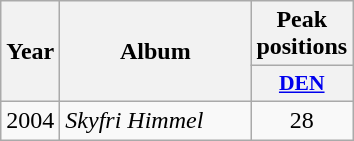<table class="wikitable">
<tr>
<th rowspan="2" style="text-align:center; width:10px;">Year</th>
<th rowspan="2" style="text-align:center; width:120px;">Album</th>
<th style="text-align:center; width:20px;">Peak positions</th>
</tr>
<tr>
<th scope="col" style="width:3em;font-size:90%;"><a href='#'>DEN</a><br></th>
</tr>
<tr>
<td style="text-align:center;">2004</td>
<td><em>Skyfri Himmel</em></td>
<td style="text-align:center;">28</td>
</tr>
</table>
